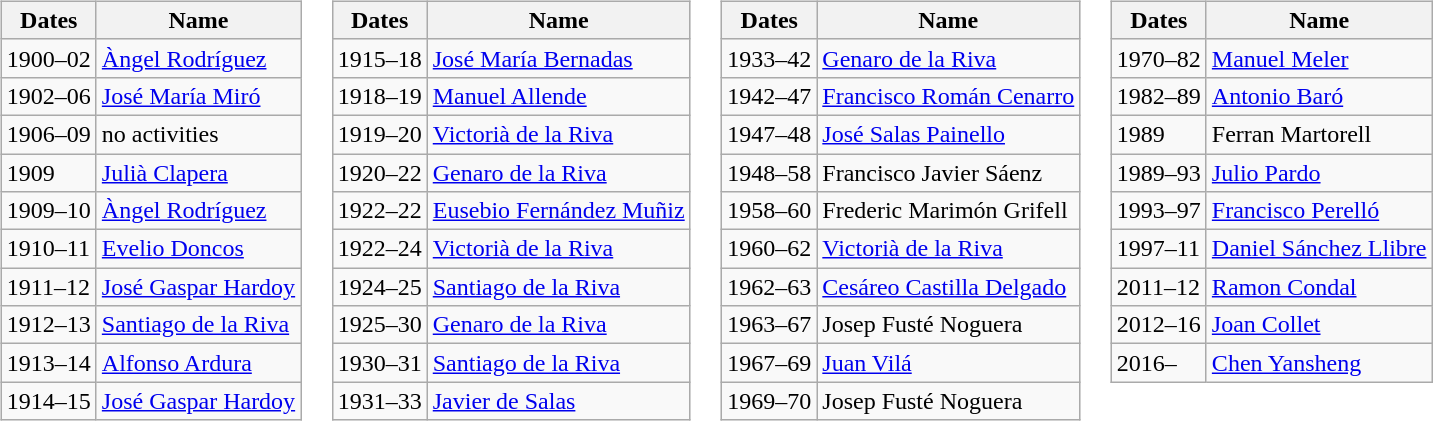<table>
<tr>
<td style="vertical-align:top;"><br><table class="wikitable">
<tr>
<th>Dates</th>
<th>Name</th>
</tr>
<tr>
<td>1900–02</td>
<td> <a href='#'>Àngel Rodríguez</a></td>
</tr>
<tr>
<td>1902–06</td>
<td> <a href='#'>José María Miró</a></td>
</tr>
<tr>
<td>1906–09</td>
<td>no activities</td>
</tr>
<tr>
<td>1909</td>
<td> <a href='#'>Julià Clapera</a></td>
</tr>
<tr>
<td>1909–10</td>
<td> <a href='#'>Àngel Rodríguez</a></td>
</tr>
<tr>
<td>1910–11</td>
<td> <a href='#'>Evelio Doncos</a></td>
</tr>
<tr>
<td>1911–12</td>
<td> <a href='#'>José Gaspar Hardoy</a></td>
</tr>
<tr>
<td>1912–13</td>
<td> <a href='#'>Santiago de la Riva</a></td>
</tr>
<tr>
<td>1913–14</td>
<td> <a href='#'>Alfonso Ardura</a></td>
</tr>
<tr>
<td>1914–15</td>
<td> <a href='#'>José Gaspar Hardoy</a></td>
</tr>
</table>
</td>
<td style="vertical-align:top;"><br><table class="wikitable">
<tr>
<th>Dates</th>
<th>Name</th>
</tr>
<tr>
<td>1915–18</td>
<td> <a href='#'>José María Bernadas</a></td>
</tr>
<tr>
<td>1918–19</td>
<td> <a href='#'>Manuel Allende</a></td>
</tr>
<tr>
<td>1919–20</td>
<td> <a href='#'>Victorià de la Riva</a></td>
</tr>
<tr>
<td>1920–22</td>
<td> <a href='#'>Genaro de la Riva</a></td>
</tr>
<tr>
<td>1922–22</td>
<td> <a href='#'>Eusebio Fernández Muñiz</a></td>
</tr>
<tr>
<td>1922–24</td>
<td> <a href='#'>Victorià de la Riva</a></td>
</tr>
<tr>
<td>1924–25</td>
<td> <a href='#'>Santiago de la Riva</a></td>
</tr>
<tr>
<td>1925–30</td>
<td> <a href='#'>Genaro de la Riva</a></td>
</tr>
<tr>
<td>1930–31</td>
<td> <a href='#'>Santiago de la Riva</a></td>
</tr>
<tr>
<td>1931–33</td>
<td> <a href='#'>Javier de Salas</a></td>
</tr>
</table>
</td>
<td style="vertical-align:top;"><br><table class="wikitable">
<tr>
<th>Dates</th>
<th>Name</th>
</tr>
<tr>
<td>1933–42</td>
<td> <a href='#'>Genaro de la Riva</a></td>
</tr>
<tr>
<td>1942–47</td>
<td> <a href='#'>Francisco Román Cenarro</a></td>
</tr>
<tr>
<td>1947–48</td>
<td> <a href='#'>José Salas Painello</a></td>
</tr>
<tr>
<td>1948–58</td>
<td> Francisco Javier Sáenz</td>
</tr>
<tr>
<td>1958–60</td>
<td> Frederic Marimón Grifell</td>
</tr>
<tr>
<td>1960–62</td>
<td> <a href='#'>Victorià de la Riva</a></td>
</tr>
<tr>
<td>1962–63</td>
<td> <a href='#'>Cesáreo Castilla Delgado</a></td>
</tr>
<tr>
<td>1963–67</td>
<td> Josep Fusté Noguera</td>
</tr>
<tr>
<td>1967–69</td>
<td> <a href='#'>Juan Vilá</a></td>
</tr>
<tr>
<td>1969–70</td>
<td> Josep Fusté Noguera</td>
</tr>
</table>
</td>
<td style="vertical-align:top;"><br><table class="wikitable">
<tr>
<th>Dates</th>
<th>Name</th>
</tr>
<tr>
<td>1970–82</td>
<td> <a href='#'>Manuel Meler</a></td>
</tr>
<tr>
<td>1982–89</td>
<td> <a href='#'>Antonio Baró</a></td>
</tr>
<tr>
<td>1989</td>
<td> Ferran Martorell</td>
</tr>
<tr>
<td>1989–93</td>
<td> <a href='#'>Julio Pardo</a></td>
</tr>
<tr>
<td>1993–97</td>
<td> <a href='#'>Francisco Perelló</a></td>
</tr>
<tr>
<td>1997–11</td>
<td> <a href='#'>Daniel Sánchez Llibre</a></td>
</tr>
<tr>
<td>2011–12</td>
<td> <a href='#'>Ramon Condal</a></td>
</tr>
<tr>
<td>2012–16</td>
<td> <a href='#'>Joan Collet</a></td>
</tr>
<tr>
<td>2016–</td>
<td> <a href='#'>Chen Yansheng</a></td>
</tr>
</table>
</td>
</tr>
</table>
